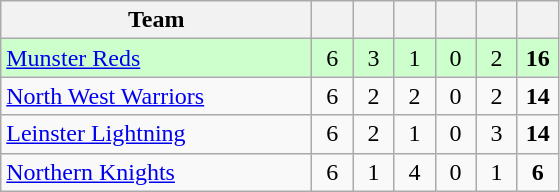<table class="wikitable" style="text-align:center">
<tr>
<th style="width:200px">Team</th>
<th width="20"></th>
<th width="20"></th>
<th width="20"></th>
<th width="20"></th>
<th width="20"></th>
<th width="20"></th>
</tr>
<tr style="background:#cfc">
<td style="text-align:left"><a href='#'>Munster Reds</a></td>
<td>6</td>
<td>3</td>
<td>1</td>
<td>0</td>
<td>2</td>
<td><strong>16</strong></td>
</tr>
<tr>
<td style="text-align:left"><a href='#'>North West Warriors</a></td>
<td>6</td>
<td>2</td>
<td>2</td>
<td>0</td>
<td>2</td>
<td><strong>14</strong></td>
</tr>
<tr>
<td style="text-align:left"><a href='#'>Leinster Lightning</a></td>
<td>6</td>
<td>2</td>
<td>1</td>
<td>0</td>
<td>3</td>
<td><strong>14</strong></td>
</tr>
<tr>
<td style="text-align:left"><a href='#'>Northern Knights</a></td>
<td>6</td>
<td>1</td>
<td>4</td>
<td>0</td>
<td>1</td>
<td><strong>6</strong></td>
</tr>
</table>
